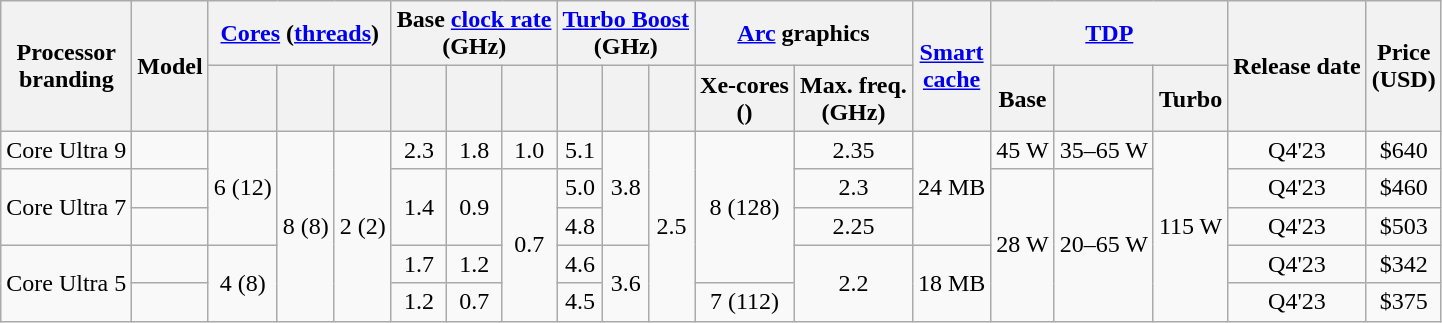<table class="wikitable sortable" style="text-align:center;">
<tr>
<th rowspan="2">Processor<br>branding</th>
<th rowspan="2">Model</th>
<th colspan="3"><a href='#'>Cores</a> (<a href='#'>threads</a>)</th>
<th colspan="3">Base <a href='#'>clock rate</a><br>(GHz)</th>
<th colspan="3"><a href='#'>Turbo Boost</a><br>(GHz)</th>
<th colspan="2"><a href='#'>Arc</a> graphics</th>
<th rowspan="2"><a href='#'>Smart</a><br><a href='#'>cache</a></th>
<th colspan="3"><a href='#'>TDP</a></th>
<th rowspan="2">Release date</th>
<th rowspan="2">Price<br>(USD)</th>
</tr>
<tr>
<th></th>
<th></th>
<th></th>
<th></th>
<th></th>
<th></th>
<th></th>
<th></th>
<th></th>
<th>Xe-cores<br>()</th>
<th>Max. freq.<br>(GHz)</th>
<th>Base</th>
<th></th>
<th>Turbo</th>
</tr>
<tr>
<td>Core Ultra 9</td>
<td></td>
<td rowspan="3">6 (12)</td>
<td rowspan="5">8 (8)</td>
<td rowspan="5">2 (2)</td>
<td>2.3</td>
<td>1.8</td>
<td>1.0</td>
<td>5.1</td>
<td rowspan="3">3.8</td>
<td rowspan="5">2.5</td>
<td rowspan="4">8 (128)</td>
<td>2.35</td>
<td rowspan="3">24 MB</td>
<td>45 W</td>
<td>35–65 W</td>
<td rowspan="5">115 W</td>
<td>Q4'23</td>
<td>$640</td>
</tr>
<tr>
<td rowspan="2">Core Ultra 7</td>
<td></td>
<td rowspan="2">1.4</td>
<td rowspan="2">0.9</td>
<td rowspan="4">0.7</td>
<td>5.0</td>
<td>2.3</td>
<td rowspan="4">28 W</td>
<td rowspan="4">20–65 W</td>
<td>Q4'23</td>
<td>$460</td>
</tr>
<tr>
<td></td>
<td>4.8</td>
<td>2.25</td>
<td>Q4'23</td>
<td>$503</td>
</tr>
<tr>
<td rowspan="2">Core Ultra 5</td>
<td></td>
<td rowspan="2">4 (8)</td>
<td>1.7</td>
<td>1.2</td>
<td>4.6</td>
<td rowspan="2">3.6</td>
<td rowspan="2">2.2</td>
<td rowspan="2">18 MB</td>
<td>Q4'23</td>
<td>$342</td>
</tr>
<tr>
<td></td>
<td>1.2</td>
<td>0.7</td>
<td>4.5</td>
<td>7 (112)</td>
<td>Q4'23</td>
<td>$375</td>
</tr>
</table>
